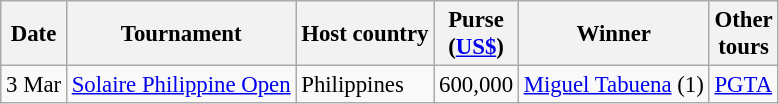<table class="wikitable" style="font-size:95%">
<tr>
<th>Date</th>
<th>Tournament</th>
<th>Host country</th>
<th>Purse<br>(<a href='#'>US$</a>)</th>
<th>Winner</th>
<th>Other<br>tours</th>
</tr>
<tr>
<td>3 Mar</td>
<td><a href='#'>Solaire Philippine Open</a></td>
<td>Philippines</td>
<td align=right>600,000</td>
<td> <a href='#'>Miguel Tabuena</a> (1)</td>
<td><a href='#'>PGTA</a></td>
</tr>
</table>
